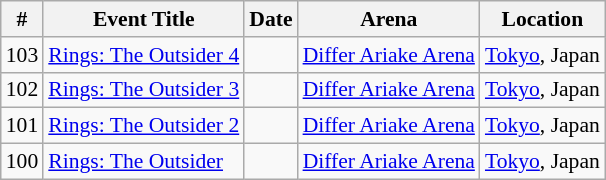<table class="sortable wikitable succession-box" style="font-size:90%;">
<tr>
<th scope="col">#</th>
<th scope="col">Event Title</th>
<th scope="col">Date</th>
<th scope="col">Arena</th>
<th scope="col">Location</th>
</tr>
<tr>
<td align=center>103</td>
<td><a href='#'>Rings: The Outsider 4</a></td>
<td></td>
<td><a href='#'>Differ Ariake Arena</a></td>
<td><a href='#'>Tokyo</a>, Japan</td>
</tr>
<tr>
<td align=center>102</td>
<td><a href='#'>Rings: The Outsider 3</a></td>
<td></td>
<td><a href='#'>Differ Ariake Arena</a></td>
<td><a href='#'>Tokyo</a>, Japan</td>
</tr>
<tr>
<td align=center>101</td>
<td><a href='#'>Rings: The Outsider 2</a></td>
<td></td>
<td><a href='#'>Differ Ariake Arena</a></td>
<td><a href='#'>Tokyo</a>, Japan</td>
</tr>
<tr>
<td align=center>100</td>
<td><a href='#'>Rings: The Outsider</a></td>
<td></td>
<td><a href='#'>Differ Ariake Arena</a></td>
<td><a href='#'>Tokyo</a>, Japan</td>
</tr>
</table>
